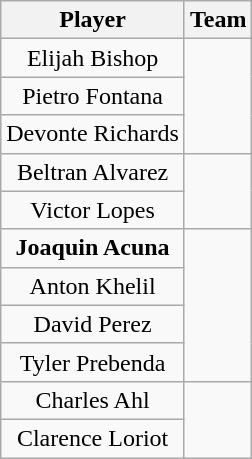<table class="wikitable" style="text-align: center;">
<tr>
<th>Player</th>
<th>Team</th>
</tr>
<tr>
<td>Elijah Bishop</td>
<td rowspan=3></td>
</tr>
<tr>
<td>Pietro Fontana</td>
</tr>
<tr>
<td>Devonte Richards</td>
</tr>
<tr>
<td>Beltran Alvarez</td>
<td rowspan=2></td>
</tr>
<tr>
<td>Victor Lopes</td>
</tr>
<tr>
<td><strong>Joaquin Acuna</strong></td>
<td rowspan=4></td>
</tr>
<tr>
<td>Anton Khelil</td>
</tr>
<tr>
<td>David Perez</td>
</tr>
<tr>
<td>Tyler Prebenda</td>
</tr>
<tr>
<td>Charles Ahl</td>
<td rowspan=2></td>
</tr>
<tr>
<td>Clarence Loriot</td>
</tr>
</table>
